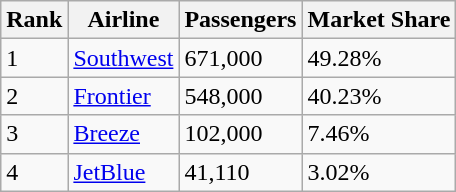<table class="wikitable">
<tr>
<th>Rank</th>
<th>Airline</th>
<th>Passengers</th>
<th>Market Share</th>
</tr>
<tr>
<td>1</td>
<td><a href='#'>Southwest</a></td>
<td>671,000</td>
<td>49.28%</td>
</tr>
<tr>
<td>2</td>
<td><a href='#'>Frontier</a></td>
<td>548,000</td>
<td>40.23%</td>
</tr>
<tr>
<td>3</td>
<td><a href='#'>Breeze</a></td>
<td>102,000</td>
<td>7.46%</td>
</tr>
<tr>
<td>4</td>
<td><a href='#'>JetBlue</a></td>
<td>41,110</td>
<td>3.02%</td>
</tr>
</table>
